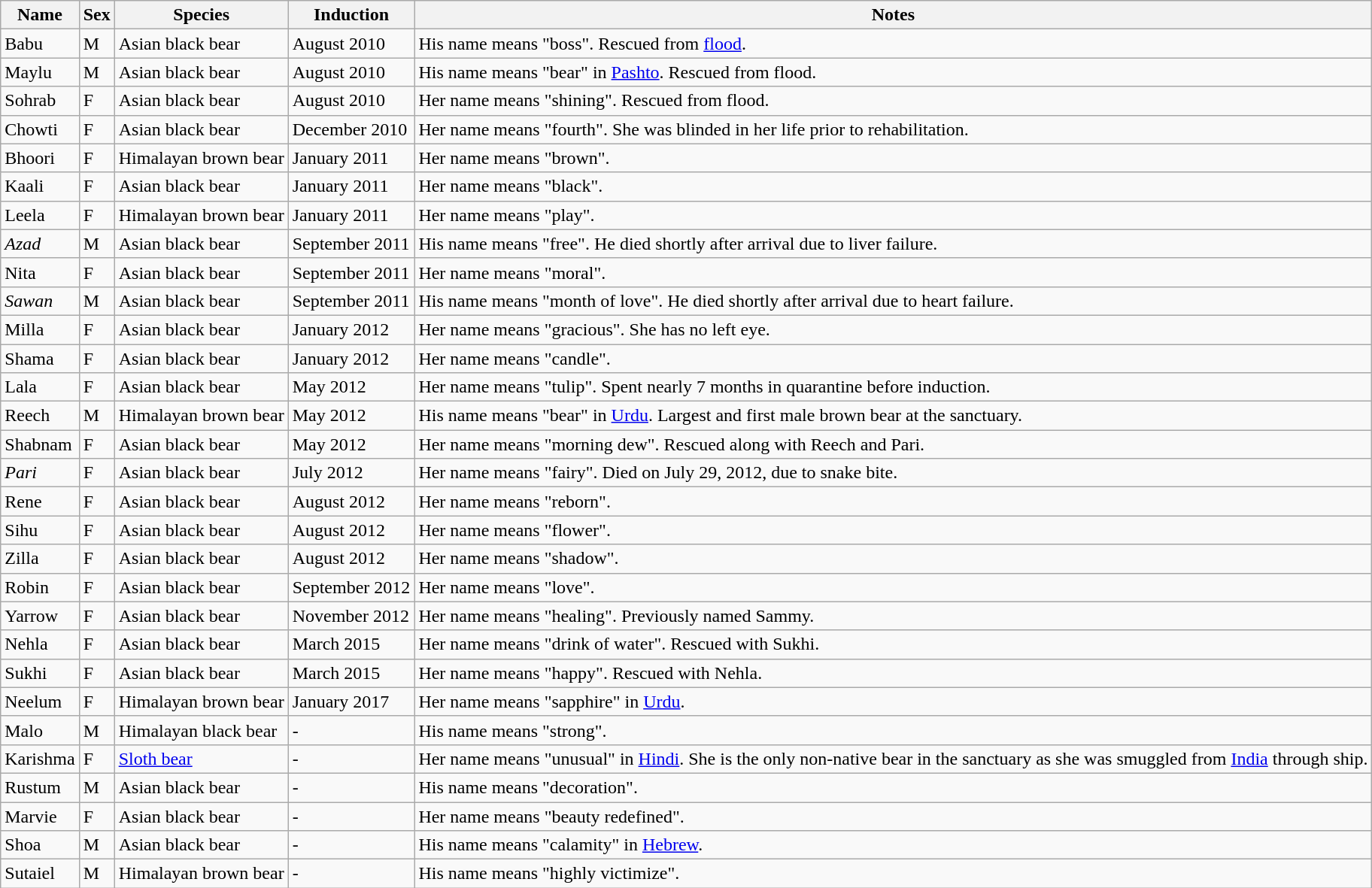<table class="wikitable">
<tr>
<th>Name</th>
<th>Sex</th>
<th>Species</th>
<th>Induction</th>
<th>Notes</th>
</tr>
<tr>
<td>Babu</td>
<td>M</td>
<td>Asian black bear</td>
<td>August 2010</td>
<td>His name means "boss". Rescued from <a href='#'>flood</a>.</td>
</tr>
<tr>
<td>Maylu</td>
<td>M</td>
<td>Asian black bear</td>
<td>August 2010</td>
<td>His name means "bear" in <a href='#'>Pashto</a>. Rescued from flood.</td>
</tr>
<tr>
<td>Sohrab</td>
<td>F</td>
<td>Asian black bear</td>
<td>August 2010</td>
<td>Her name means "shining". Rescued from flood.</td>
</tr>
<tr>
<td>Chowti</td>
<td>F</td>
<td>Asian black bear</td>
<td>December 2010</td>
<td>Her name means "fourth". She was blinded in her life prior to rehabilitation.</td>
</tr>
<tr>
<td>Bhoori</td>
<td>F</td>
<td>Himalayan brown bear</td>
<td>January 2011</td>
<td>Her name means "brown".</td>
</tr>
<tr>
<td>Kaali</td>
<td>F</td>
<td>Asian black bear</td>
<td>January 2011</td>
<td>Her name means "black".</td>
</tr>
<tr>
<td>Leela</td>
<td>F</td>
<td>Himalayan brown bear</td>
<td>January 2011</td>
<td>Her name means "play".</td>
</tr>
<tr>
<td><em>Azad</em></td>
<td>M</td>
<td>Asian black bear</td>
<td>September 2011</td>
<td>His name means "free". He died shortly after arrival due to liver failure.</td>
</tr>
<tr>
<td>Nita</td>
<td>F</td>
<td>Asian black bear</td>
<td>September 2011</td>
<td>Her name means "moral".</td>
</tr>
<tr>
<td><em>Sawan</em></td>
<td>M</td>
<td>Asian black bear</td>
<td>September 2011</td>
<td>His name means "month of love". He died shortly after arrival due to heart failure.</td>
</tr>
<tr>
<td>Milla</td>
<td>F</td>
<td>Asian black bear</td>
<td>January 2012</td>
<td>Her name means "gracious". She has no left eye.</td>
</tr>
<tr>
<td>Shama</td>
<td>F</td>
<td>Asian black bear</td>
<td>January 2012</td>
<td>Her name means "candle".</td>
</tr>
<tr>
<td>Lala</td>
<td>F</td>
<td>Asian black bear</td>
<td>May 2012</td>
<td>Her name means "tulip". Spent nearly 7 months in quarantine before induction.</td>
</tr>
<tr>
<td>Reech</td>
<td>M</td>
<td>Himalayan brown bear</td>
<td>May 2012</td>
<td>His name means "bear" in <a href='#'>Urdu</a>. Largest and first male brown bear at the sanctuary.</td>
</tr>
<tr>
<td>Shabnam</td>
<td>F</td>
<td>Asian black bear</td>
<td>May 2012</td>
<td>Her name means "morning dew". Rescued along with Reech and Pari.</td>
</tr>
<tr>
<td><em>Pari</em></td>
<td>F</td>
<td>Asian black bear</td>
<td>July 2012</td>
<td>Her name means "fairy". Died on July 29, 2012, due to snake bite.</td>
</tr>
<tr>
<td>Rene</td>
<td>F</td>
<td>Asian black bear</td>
<td>August 2012</td>
<td>Her name means "reborn".</td>
</tr>
<tr>
<td>Sihu</td>
<td>F</td>
<td>Asian black bear</td>
<td>August 2012</td>
<td>Her name means "flower".</td>
</tr>
<tr>
<td>Zilla</td>
<td>F</td>
<td>Asian black bear</td>
<td>August 2012</td>
<td>Her name means "shadow".</td>
</tr>
<tr>
<td>Robin</td>
<td>F</td>
<td>Asian black bear</td>
<td>September 2012</td>
<td>Her name means "love".</td>
</tr>
<tr>
<td>Yarrow</td>
<td>F</td>
<td>Asian black bear</td>
<td>November 2012</td>
<td>Her name means "healing". Previously named Sammy.</td>
</tr>
<tr>
<td>Nehla</td>
<td>F</td>
<td>Asian black bear</td>
<td>March 2015</td>
<td>Her name means "drink of water". Rescued with Sukhi.</td>
</tr>
<tr>
<td>Sukhi</td>
<td>F</td>
<td>Asian black bear</td>
<td>March 2015</td>
<td>Her name means "happy". Rescued with Nehla.</td>
</tr>
<tr>
<td>Neelum</td>
<td>F</td>
<td>Himalayan brown bear</td>
<td>January 2017</td>
<td>Her name means "sapphire" in <a href='#'>Urdu</a>.</td>
</tr>
<tr>
<td>Malo</td>
<td>M</td>
<td>Himalayan black bear</td>
<td>-</td>
<td>His name means "strong".</td>
</tr>
<tr>
<td>Karishma</td>
<td>F</td>
<td><a href='#'>Sloth bear</a></td>
<td>-</td>
<td>Her name means "unusual" in <a href='#'>Hindi</a>. She is the only non-native bear in the sanctuary as she was smuggled from <a href='#'>India</a> through ship.</td>
</tr>
<tr>
<td>Rustum</td>
<td>M</td>
<td>Asian black bear</td>
<td>-</td>
<td>His name means "decoration".</td>
</tr>
<tr>
<td>Marvie</td>
<td>F</td>
<td>Asian black bear</td>
<td>-</td>
<td>Her name means "beauty redefined".</td>
</tr>
<tr>
<td>Shoa</td>
<td>M</td>
<td>Asian black bear</td>
<td>-</td>
<td>His name means "calamity" in <a href='#'>Hebrew</a>.</td>
</tr>
<tr>
<td>Sutaiel</td>
<td>M</td>
<td>Himalayan brown bear</td>
<td>-</td>
<td>His name means "highly victimize".</td>
</tr>
</table>
